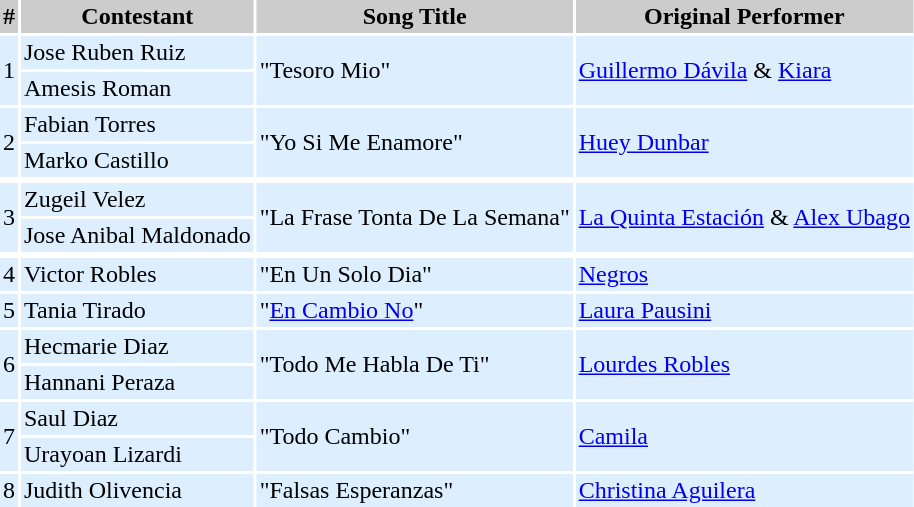<table cellpadding=2 cellspacing=2>
<tr bgcolor=#cccccc>
<th>#</th>
<th>Contestant</th>
<th>Song Title</th>
<th>Original Performer</th>
</tr>
<tr bgcolor=#DDEEFF>
<td rowspan="2" align=center>1</td>
<td>Jose Ruben Ruiz</td>
<td rowspan="2">"Tesoro Mio"</td>
<td rowspan="2"><a href='#'>Guillermo Dávila</a> & <a href='#'>Kiara</a></td>
</tr>
<tr bgcolor=#DDEEFF>
<td>Amesis Roman</td>
</tr>
<tr bgcolor=#DDEEFF>
<td rowspan="2" align=center>2</td>
<td>Fabian Torres</td>
<td rowspan="2">"Yo Si Me Enamore"</td>
<td rowspan="2"><a href='#'>Huey Dunbar</a></td>
</tr>
<tr bgcolor=#DDEEFF>
<td>Marko Castillo</td>
</tr>
<tr bgcolor=#DDEEFF>
</tr>
<tr bgcolor=#DDEEFF>
<td rowspan="2" align=center>3</td>
<td>Zugeil Velez</td>
<td rowspan="2">"La Frase Tonta De La Semana"</td>
<td rowspan="2"><a href='#'>La Quinta Estación</a> & <a href='#'>Alex Ubago</a></td>
</tr>
<tr bgcolor=#DDEEFF>
<td>Jose Anibal Maldonado</td>
</tr>
<tr bgcolor=#DDEEFF>
</tr>
<tr bgcolor=#DDEEFF>
<td align=center>4</td>
<td>Victor Robles</td>
<td>"En Un Solo Dia"</td>
<td><a href='#'>Negros</a></td>
</tr>
<tr bgcolor=#DDEEFF>
<td align=center>5</td>
<td>Tania Tirado</td>
<td>"<a href='#'>En Cambio No</a>"</td>
<td><a href='#'>Laura Pausini</a></td>
</tr>
<tr bgcolor=#DDEEFF>
<td rowspan="2" align=center>6</td>
<td>Hecmarie Diaz</td>
<td rowspan="2">"Todo Me Habla De Ti"</td>
<td rowspan="2"><a href='#'>Lourdes Robles</a></td>
</tr>
<tr bgcolor=#DDEEFF>
<td>Hannani Peraza</td>
</tr>
<tr bgcolor=#DDEEFF>
<td rowspan="2" align=center>7</td>
<td>Saul Diaz</td>
<td rowspan="2">"Todo Cambio"</td>
<td rowspan="2"><a href='#'>Camila</a></td>
</tr>
<tr bgcolor=#DDEEFF>
<td>Urayoan Lizardi</td>
</tr>
<tr bgcolor=#DDEEFF>
<td align=center>8</td>
<td>Judith Olivencia</td>
<td>"Falsas Esperanzas"</td>
<td><a href='#'>Christina Aguilera</a></td>
</tr>
<tr bgcolor=#DDEEFF>
</tr>
</table>
